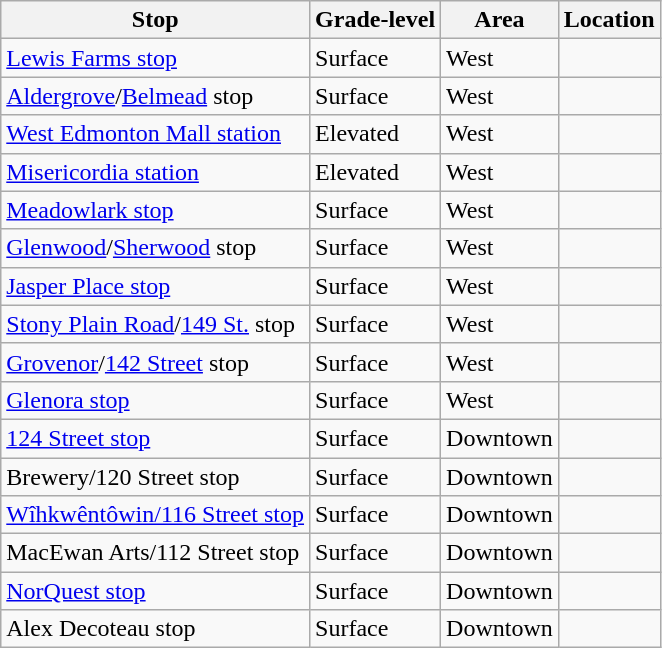<table class="wikitable sortable">
<tr>
<th>Stop</th>
<th>Grade-level</th>
<th>Area</th>
<th class="unsortable">Location</th>
</tr>
<tr>
<td><a href='#'>Lewis Farms stop</a></td>
<td>Surface</td>
<td>West</td>
<td><small></small></td>
</tr>
<tr>
<td><a href='#'>Aldergrove</a>/<a href='#'>Belmead</a> stop</td>
<td>Surface</td>
<td>West</td>
<td><small></small></td>
</tr>
<tr>
<td><a href='#'>West Edmonton Mall station</a></td>
<td>Elevated</td>
<td>West</td>
<td><small></small></td>
</tr>
<tr>
<td><a href='#'>Misericordia station</a></td>
<td>Elevated</td>
<td>West</td>
<td><small></small></td>
</tr>
<tr>
<td><a href='#'>Meadowlark stop</a></td>
<td>Surface</td>
<td>West</td>
<td><small></small></td>
</tr>
<tr>
<td><a href='#'>Glenwood</a>/<a href='#'>Sherwood</a> stop</td>
<td>Surface</td>
<td>West</td>
<td><small></small></td>
</tr>
<tr>
<td><a href='#'>Jasper Place stop</a></td>
<td>Surface</td>
<td>West</td>
<td><small></small></td>
</tr>
<tr>
<td><a href='#'>Stony Plain Road</a>/<a href='#'>149 St.</a> stop</td>
<td>Surface</td>
<td>West</td>
<td><small></small></td>
</tr>
<tr>
<td><a href='#'>Grovenor</a>/<a href='#'>142 Street</a> stop</td>
<td>Surface</td>
<td>West</td>
<td><small></small></td>
</tr>
<tr>
<td><a href='#'>Glenora stop</a></td>
<td>Surface</td>
<td>West</td>
<td><small></small></td>
</tr>
<tr>
<td><a href='#'>124 Street stop</a></td>
<td>Surface</td>
<td>Downtown</td>
<td><small></small></td>
</tr>
<tr>
<td>Brewery/120 Street stop</td>
<td>Surface</td>
<td>Downtown</td>
<td><small></small></td>
</tr>
<tr>
<td><a href='#'>Wîhkwêntôwin/116 Street stop</a></td>
<td>Surface</td>
<td>Downtown</td>
<td><small></small></td>
</tr>
<tr>
<td>MacEwan Arts/112 Street stop</td>
<td>Surface</td>
<td>Downtown</td>
<td><small></small></td>
</tr>
<tr>
<td><a href='#'>NorQuest stop</a></td>
<td>Surface</td>
<td>Downtown</td>
<td><small></small></td>
</tr>
<tr>
<td>Alex Decoteau stop</td>
<td>Surface</td>
<td>Downtown</td>
<td><small></small></td>
</tr>
</table>
